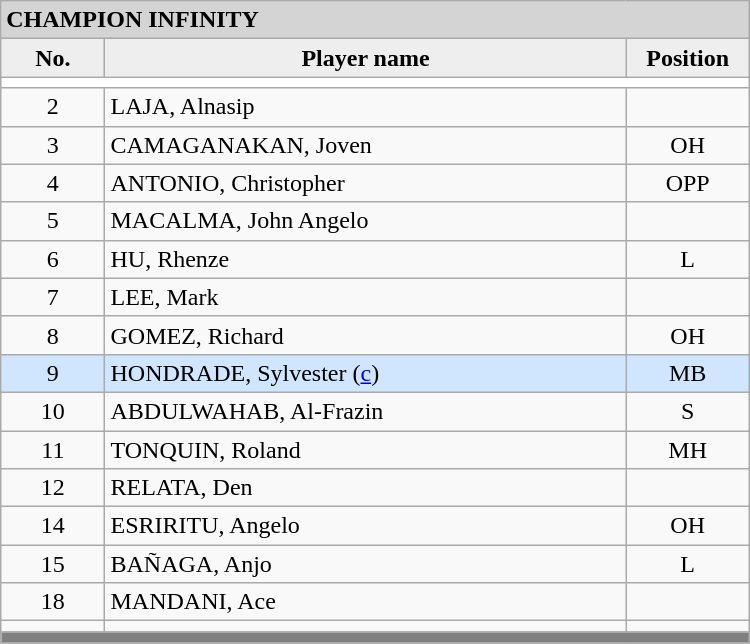<table class='wikitable mw-collapsible mw-collapsed' style='text-align: center; width: 500px; border: none;'>
<tr>
<th style="background:#D4D4D4; text-align:left;" colspan=3>CHAMPION INFINITY</th>
</tr>
<tr style="background:#EEEEEE; font-weight:bold;">
<td width=10%>No.</td>
<td width=50%>Player name</td>
<td width=10%>Position</td>
</tr>
<tr style="background:#FFFFFF;">
<td colspan=3 align=center></td>
</tr>
<tr>
<td align=center>2</td>
<td align=left>LAJA, Alnasip</td>
<td align=center></td>
</tr>
<tr>
<td align=center>3</td>
<td align=left>CAMAGANAKAN, Joven</td>
<td align=center>OH</td>
</tr>
<tr>
<td align=center>4</td>
<td align=left>ANTONIO, Christopher</td>
<td align=center>OPP</td>
</tr>
<tr>
<td align=center>5</td>
<td align=left>MACALMA, John Angelo</td>
<td align=center></td>
</tr>
<tr>
<td align=center>6</td>
<td align=left>HU, Rhenze</td>
<td align=center>L</td>
</tr>
<tr>
<td align=center>7</td>
<td align=left>LEE, Mark</td>
<td align=center></td>
</tr>
<tr>
<td align=center>8</td>
<td align=left>GOMEZ, Richard</td>
<td align=center>OH</td>
</tr>
<tr bgcolor=#D0E6FF>
<td align=center>9</td>
<td align=left>HONDRADE, Sylvester (<a href='#'>c</a>)</td>
<td align=center>MB</td>
</tr>
<tr>
<td align=center>10</td>
<td align=left>ABDULWAHAB, Al-Frazin</td>
<td align=center>S</td>
</tr>
<tr>
<td align=center>11</td>
<td align=left>TONQUIN, Roland</td>
<td align=center>MH</td>
</tr>
<tr>
<td align=center>12</td>
<td align=left>RELATA, Den</td>
<td align=center></td>
</tr>
<tr>
<td align=center>14</td>
<td align=left>ESRIRITU, Angelo</td>
<td align=center>OH</td>
</tr>
<tr>
<td align=center>15</td>
<td align=left>BAÑAGA, Anjo</td>
<td align=center>L</td>
</tr>
<tr>
<td align=center>18</td>
<td align=left>MANDANI, Ace</td>
<td align=center></td>
</tr>
<tr>
<td align=center></td>
<td align=left></td>
<td align=center></td>
</tr>
<tr>
<th style="background:gray;" colspan=3></th>
</tr>
<tr>
</tr>
</table>
